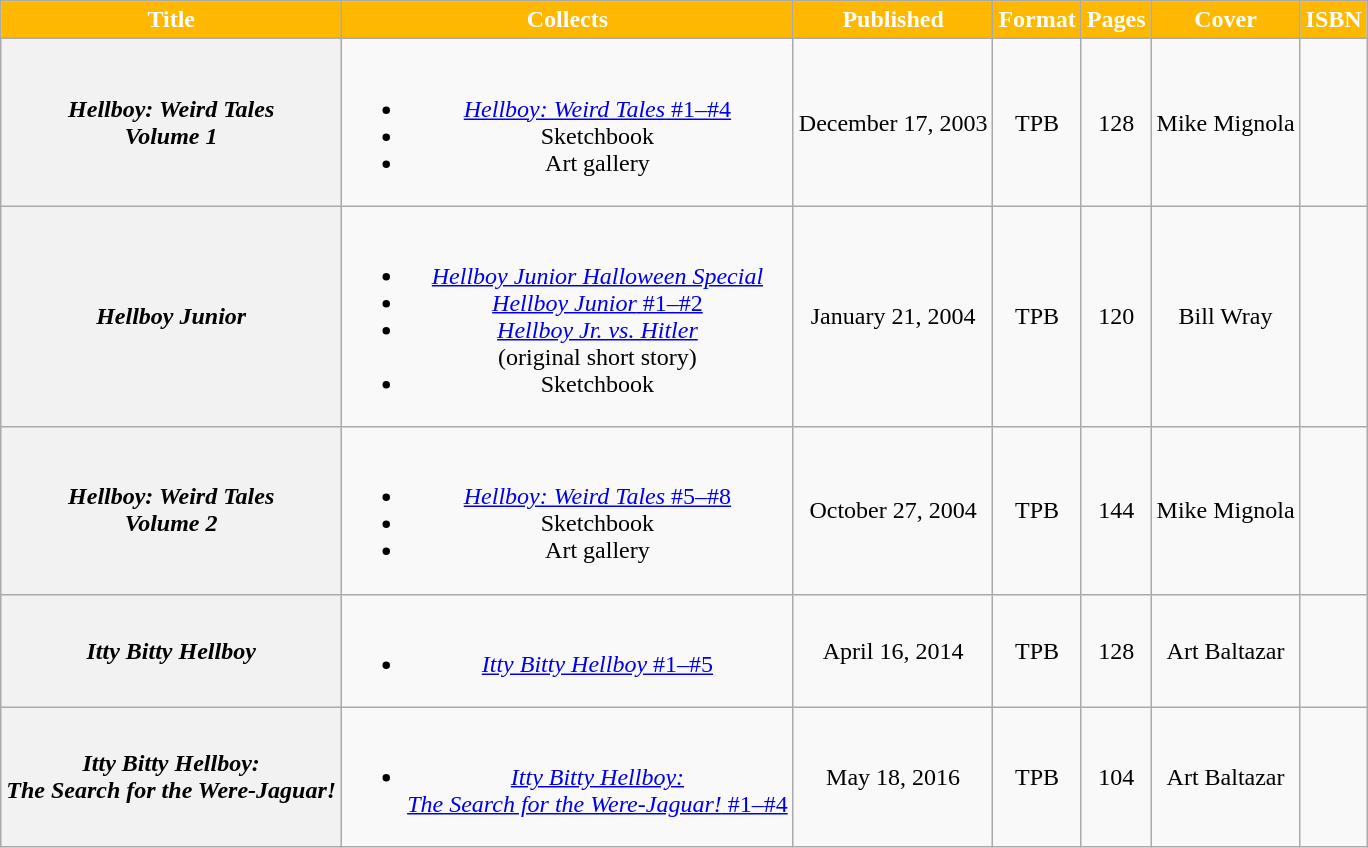<table class="wikitable" style="text-align: center">
<tr>
<th style="background:#feb800; color:#fff;">Title</th>
<th style="background:#feb800; color:#fff;">Collects</th>
<th style="background:#feb800; color:#fff;">Published</th>
<th style="background:#feb800; color:#fff;">Format</th>
<th style="background:#feb800; color:#fff;">Pages</th>
<th style="background:#feb800; color:#fff;">Cover</th>
<th style="background:#feb800; color:#fff;">ISBN</th>
</tr>
<tr>
<th><em>Hellboy: Weird Tales<br>Volume 1</em></th>
<td><br><ul><li><a href='#'><em>Hellboy: Weird Tales</em> #1–#4</a></li><li>Sketchbook</li><li>Art gallery</li></ul></td>
<td>December 17, 2003</td>
<td>TPB</td>
<td>128</td>
<td>Mike Mignola</td>
<td></td>
</tr>
<tr id="Hellboy_Junior_TPB">
<th><em>Hellboy Junior</em></th>
<td><br><ul><li><a href='#'><em>Hellboy Junior Halloween Special</em></a></li><li><a href='#'><em>Hellboy Junior</em> #1–#2</a></li><li><a href='#'><em>Hellboy Jr. vs. Hitler</em></a><br>(original short story)</li><li>Sketchbook</li></ul></td>
<td>January 21, 2004</td>
<td>TPB</td>
<td>120</td>
<td>Bill Wray</td>
<td></td>
</tr>
<tr>
<th><em>Hellboy: Weird Tales<br>Volume 2</em></th>
<td><br><ul><li><a href='#'><em>Hellboy: Weird Tales</em> #5–#8</a></li><li>Sketchbook</li><li>Art gallery</li></ul></td>
<td>October 27, 2004</td>
<td>TPB</td>
<td>144</td>
<td>Mike Mignola</td>
<td></td>
</tr>
<tr>
<th><em>Itty Bitty Hellboy</em></th>
<td><br><ul><li><a href='#'><em>Itty Bitty Hellboy</em> #1–#5</a></li></ul></td>
<td>April 16, 2014</td>
<td>TPB</td>
<td>128</td>
<td>Art Baltazar</td>
<td></td>
</tr>
<tr>
<th><em>Itty Bitty Hellboy:<br>The Search for the Were-Jaguar!</em></th>
<td><br><ul><li><a href='#'><em>Itty Bitty Hellboy:<br>The Search for the Were-Jaguar!</em> #1–#4</a></li></ul></td>
<td>May 18, 2016</td>
<td>TPB</td>
<td>104</td>
<td>Art Baltazar</td>
<td></td>
</tr>
</table>
